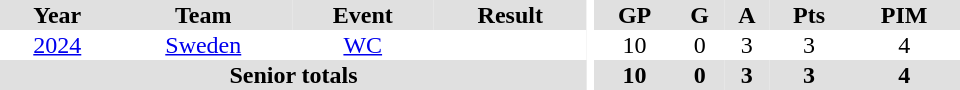<table border="0" cellpadding="1" cellspacing="0" ID="Table3" style="text-align:center; width:40em">
<tr ALIGN="center" bgcolor="#e0e0e0">
<th>Year</th>
<th>Team</th>
<th>Event</th>
<th>Result</th>
<th rowspan="99" bgcolor="#ffffff"></th>
<th>GP</th>
<th>G</th>
<th>A</th>
<th>Pts</th>
<th>PIM</th>
</tr>
<tr>
<td><a href='#'>2024</a></td>
<td><a href='#'>Sweden</a></td>
<td><a href='#'>WC</a></td>
<td></td>
<td>10</td>
<td>0</td>
<td>3</td>
<td>3</td>
<td>4</td>
</tr>
<tr bgcolor="#e0e0e0">
<th colspan="4">Senior totals</th>
<th>10</th>
<th>0</th>
<th>3</th>
<th>3</th>
<th>4</th>
</tr>
</table>
